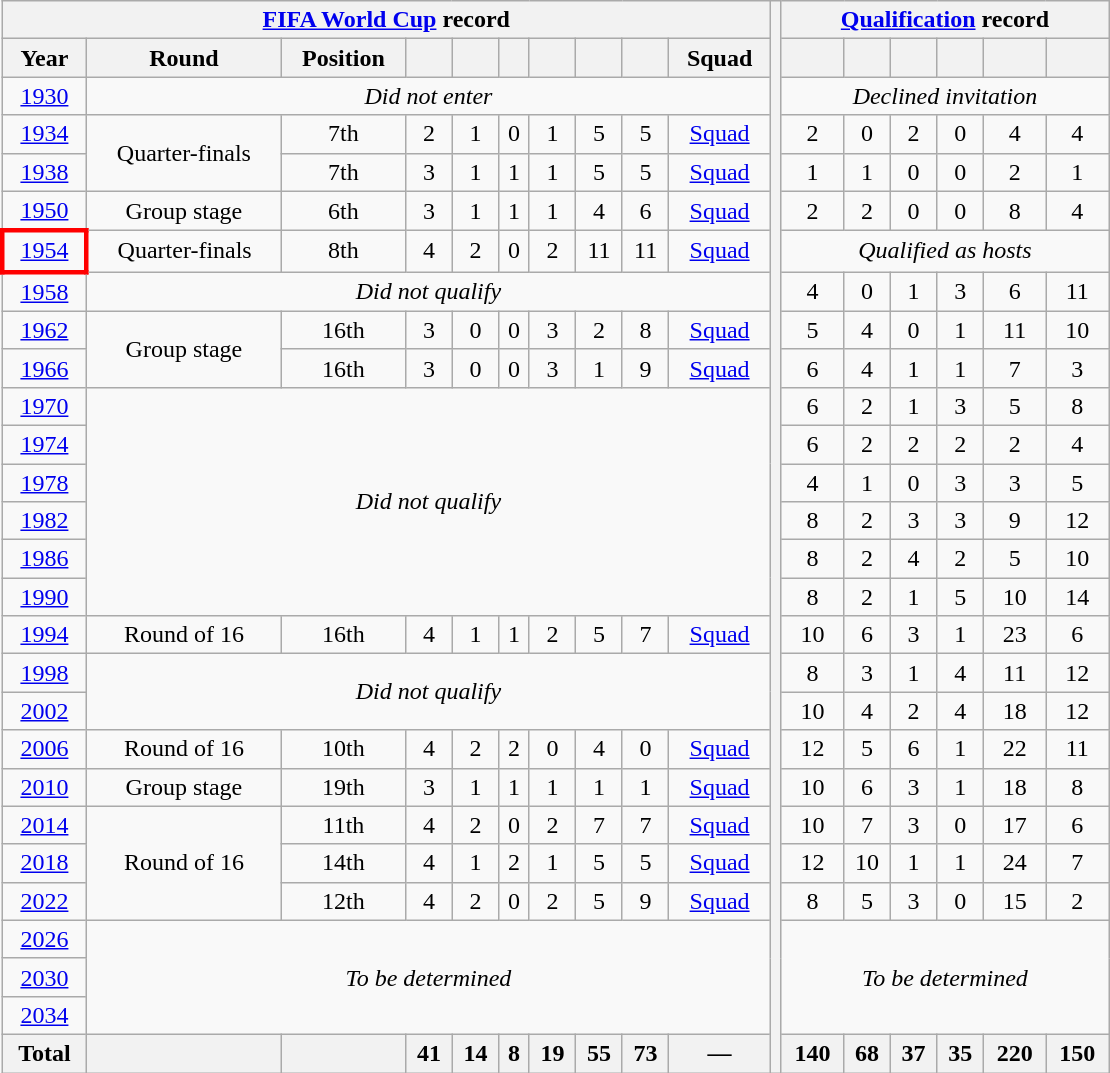<table class="wikitable" style="text-align: center;">
<tr>
<th colspan="10"><a href='#'>FIFA World Cup</a> record</th>
<th width=1% rowspan=28></th>
<th colspan="7"><a href='#'>Qualification</a> record</th>
</tr>
<tr>
<th>Year</th>
<th>Round</th>
<th>Position</th>
<th></th>
<th></th>
<th></th>
<th></th>
<th></th>
<th></th>
<th>Squad</th>
<th></th>
<th></th>
<th></th>
<th></th>
<th></th>
<th></th>
</tr>
<tr>
<td> <a href='#'>1930</a></td>
<td colspan=9><em>Did not enter</em></td>
<td colspan=7><em>Declined invitation</em></td>
</tr>
<tr>
<td> <a href='#'>1934</a></td>
<td rowspan=2>Quarter-finals</td>
<td>7th</td>
<td>2</td>
<td>1</td>
<td>0</td>
<td>1</td>
<td>5</td>
<td>5</td>
<td><a href='#'>Squad</a></td>
<td>2</td>
<td>0</td>
<td>2</td>
<td>0</td>
<td>4</td>
<td>4</td>
</tr>
<tr>
<td> <a href='#'>1938</a></td>
<td>7th</td>
<td>3</td>
<td>1</td>
<td>1</td>
<td>1</td>
<td>5</td>
<td>5</td>
<td><a href='#'>Squad</a></td>
<td>1</td>
<td>1</td>
<td>0</td>
<td>0</td>
<td>2</td>
<td>1</td>
</tr>
<tr>
<td> <a href='#'>1950</a></td>
<td>Group stage</td>
<td>6th</td>
<td>3</td>
<td>1</td>
<td>1</td>
<td>1</td>
<td>4</td>
<td>6</td>
<td><a href='#'>Squad</a></td>
<td>2</td>
<td>2</td>
<td>0</td>
<td>0</td>
<td>8</td>
<td>4</td>
</tr>
<tr>
<td style="border: 3px solid red"> <a href='#'>1954</a></td>
<td>Quarter-finals</td>
<td>8th</td>
<td>4</td>
<td>2</td>
<td>0</td>
<td>2</td>
<td>11</td>
<td>11</td>
<td><a href='#'>Squad</a></td>
<td colspan=7><em>Qualified as hosts</em></td>
</tr>
<tr>
<td> <a href='#'>1958</a></td>
<td colspan=9><em>Did not qualify</em></td>
<td>4</td>
<td>0</td>
<td>1</td>
<td>3</td>
<td>6</td>
<td>11</td>
</tr>
<tr>
<td> <a href='#'>1962</a></td>
<td rowspan=2>Group stage</td>
<td>16th</td>
<td>3</td>
<td>0</td>
<td>0</td>
<td>3</td>
<td>2</td>
<td>8</td>
<td><a href='#'>Squad</a></td>
<td>5</td>
<td>4</td>
<td>0</td>
<td>1</td>
<td>11</td>
<td>10</td>
</tr>
<tr>
<td> <a href='#'>1966</a></td>
<td>16th</td>
<td>3</td>
<td>0</td>
<td>0</td>
<td>3</td>
<td>1</td>
<td>9</td>
<td><a href='#'>Squad</a></td>
<td>6</td>
<td>4</td>
<td>1</td>
<td>1</td>
<td>7</td>
<td>3</td>
</tr>
<tr>
<td> <a href='#'>1970</a></td>
<td colspan=9 rowspan=6><em>Did not qualify</em></td>
<td>6</td>
<td>2</td>
<td>1</td>
<td>3</td>
<td>5</td>
<td>8</td>
</tr>
<tr>
<td> <a href='#'>1974</a></td>
<td>6</td>
<td>2</td>
<td>2</td>
<td>2</td>
<td>2</td>
<td>4</td>
</tr>
<tr>
<td> <a href='#'>1978</a></td>
<td>4</td>
<td>1</td>
<td>0</td>
<td>3</td>
<td>3</td>
<td>5</td>
</tr>
<tr>
<td> <a href='#'>1982</a></td>
<td>8</td>
<td>2</td>
<td>3</td>
<td>3</td>
<td>9</td>
<td>12</td>
</tr>
<tr>
<td> <a href='#'>1986</a></td>
<td>8</td>
<td>2</td>
<td>4</td>
<td>2</td>
<td>5</td>
<td>10</td>
</tr>
<tr>
<td> <a href='#'>1990</a></td>
<td>8</td>
<td>2</td>
<td>1</td>
<td>5</td>
<td>10</td>
<td>14</td>
</tr>
<tr>
<td> <a href='#'>1994</a></td>
<td>Round of 16</td>
<td>16th</td>
<td>4</td>
<td>1</td>
<td>1</td>
<td>2</td>
<td>5</td>
<td>7</td>
<td><a href='#'>Squad</a></td>
<td>10</td>
<td>6</td>
<td>3</td>
<td>1</td>
<td>23</td>
<td>6</td>
</tr>
<tr>
<td> <a href='#'>1998</a></td>
<td colspan=9 rowspan=2><em>Did not qualify</em></td>
<td>8</td>
<td>3</td>
<td>1</td>
<td>4</td>
<td>11</td>
<td>12</td>
</tr>
<tr>
<td>  <a href='#'>2002</a></td>
<td>10</td>
<td>4</td>
<td>2</td>
<td>4</td>
<td>18</td>
<td>12</td>
</tr>
<tr>
<td> <a href='#'>2006</a></td>
<td>Round of 16</td>
<td>10th</td>
<td>4</td>
<td>2</td>
<td>2</td>
<td>0</td>
<td>4</td>
<td>0</td>
<td><a href='#'>Squad</a></td>
<td>12</td>
<td>5</td>
<td>6</td>
<td>1</td>
<td>22</td>
<td>11</td>
</tr>
<tr>
<td> <a href='#'>2010</a></td>
<td>Group stage</td>
<td>19th</td>
<td>3</td>
<td>1</td>
<td>1</td>
<td>1</td>
<td>1</td>
<td>1</td>
<td><a href='#'>Squad</a></td>
<td>10</td>
<td>6</td>
<td>3</td>
<td>1</td>
<td>18</td>
<td>8</td>
</tr>
<tr>
<td> <a href='#'>2014</a></td>
<td rowspan=3>Round of 16</td>
<td>11th</td>
<td>4</td>
<td>2</td>
<td>0</td>
<td>2</td>
<td>7</td>
<td>7</td>
<td><a href='#'>Squad</a></td>
<td>10</td>
<td>7</td>
<td>3</td>
<td>0</td>
<td>17</td>
<td>6</td>
</tr>
<tr>
<td> <a href='#'>2018</a></td>
<td>14th</td>
<td>4</td>
<td>1</td>
<td>2</td>
<td>1</td>
<td>5</td>
<td>5</td>
<td><a href='#'>Squad</a></td>
<td>12</td>
<td>10</td>
<td>1</td>
<td>1</td>
<td>24</td>
<td>7</td>
</tr>
<tr>
<td> <a href='#'>2022</a></td>
<td>12th</td>
<td>4</td>
<td>2</td>
<td>0</td>
<td>2</td>
<td>5</td>
<td>9</td>
<td><a href='#'>Squad</a></td>
<td>8</td>
<td>5</td>
<td>3</td>
<td>0</td>
<td>15</td>
<td>2</td>
</tr>
<tr>
<td>   <a href='#'>2026</a></td>
<td colspan=9 rowspan=3><em>To be determined</em></td>
<td colspan=7 rowspan=3><em>To be determined</em></td>
</tr>
<tr>
<td>   <a href='#'>2030</a></td>
</tr>
<tr>
<td> <a href='#'>2034</a></td>
</tr>
<tr>
<th>Total</th>
<th></th>
<th></th>
<th>41</th>
<th>14</th>
<th>8</th>
<th>19</th>
<th>55</th>
<th>73</th>
<th>—</th>
<th>140</th>
<th>68</th>
<th>37</th>
<th>35</th>
<th>220</th>
<th>150</th>
</tr>
</table>
